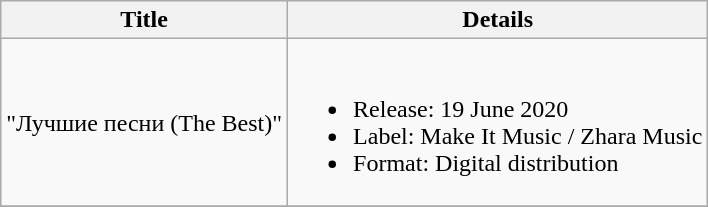<table class="wikitable">
<tr>
<th>Title</th>
<th>Details</th>
</tr>
<tr>
<td>"Лучшие песни (The Best)"</td>
<td><br><ul><li>Release: 19 June 2020</li><li>Label: Make It Music / Zhara Music</li><li>Format: Digital distribution</li></ul></td>
</tr>
<tr>
</tr>
</table>
